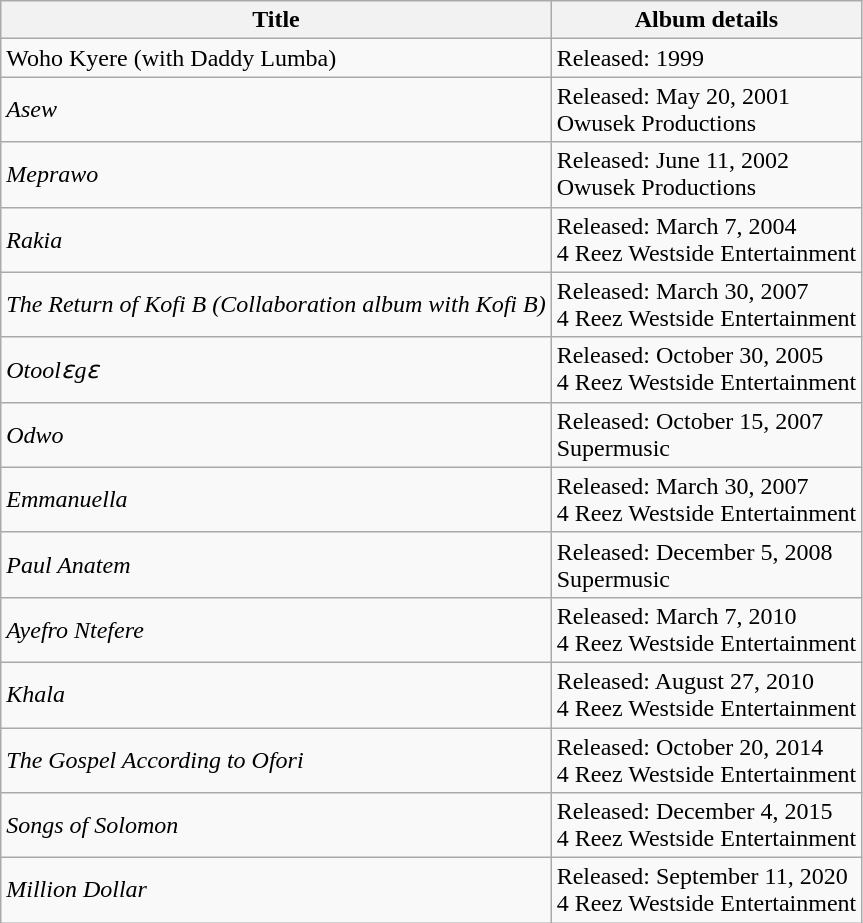<table class="wikitable sortable">
<tr>
<th>Title</th>
<th>Album details</th>
</tr>
<tr>
<td>Woho Kyere (with Daddy Lumba)</td>
<td>Released: 1999</td>
</tr>
<tr>
<td><em>Asew</em></td>
<td>Released: May 20, 2001<br>Owusek Productions</td>
</tr>
<tr>
<td><em>Meprawo</em></td>
<td>Released: June 11, 2002<br>Owusek Productions</td>
</tr>
<tr>
<td><em>Rakia</em></td>
<td>Released: March 7, 2004<br>4 Reez Westside Entertainment</td>
</tr>
<tr>
<td><em>The Return of Kofi B (Collaboration album with Kofi B)</em></td>
<td>Released: March 30, 2007<br>4 Reez Westside Entertainment</td>
</tr>
<tr>
<td><em>Otoolɛgɛ</em></td>
<td>Released: October 30, 2005<br>4 Reez Westside Entertainment</td>
</tr>
<tr>
<td><em>Odwo</em></td>
<td>Released: October 15, 2007<br>Supermusic</td>
</tr>
<tr>
<td><em>Emmanuella</em></td>
<td>Released: March 30, 2007<br>4 Reez Westside Entertainment</td>
</tr>
<tr>
<td><em>Paul Anatem</em></td>
<td>Released: December 5, 2008<br>Supermusic</td>
</tr>
<tr>
<td><em>Ayefro Ntefere</em></td>
<td>Released: March 7, 2010<br>4 Reez Westside Entertainment</td>
</tr>
<tr>
<td><em>Khala</em></td>
<td>Released: August 27, 2010<br>4 Reez Westside Entertainment</td>
</tr>
<tr>
<td><em>The Gospel According to Ofori</em></td>
<td>Released: October 20, 2014<br>4 Reez Westside Entertainment</td>
</tr>
<tr>
<td><em>Songs of Solomon</em></td>
<td>Released: December 4, 2015<br>4 Reez Westside Entertainment</td>
</tr>
<tr>
<td><em>Million Dollar</em></td>
<td>Released: September 11, 2020<br>4 Reez Westside Entertainment</td>
</tr>
</table>
